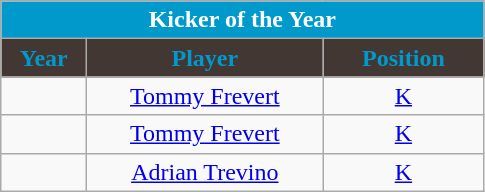<table class="wikitable sortable" style="text-align:center">
<tr>
<td colspan="4" style="background:#09C; color:#fff;"><strong>Kicker of the Year</strong></td>
</tr>
<tr>
<th style="width:50px; background:#423732; color:#09C;">Year</th>
<th style="width:150px; background:#423732; color:#09C;">Player</th>
<th style="width:100px; background:#423732; color:#09C;">Position</th>
</tr>
<tr>
<td></td>
<td><a href='#'>Tommy Frevert</a></td>
<td><a href='#'>K</a></td>
</tr>
<tr>
<td></td>
<td><a href='#'>Tommy Frevert</a></td>
<td><a href='#'>K</a></td>
</tr>
<tr>
<td></td>
<td><a href='#'>Adrian Trevino</a></td>
<td><a href='#'>K</a></td>
</tr>
</table>
